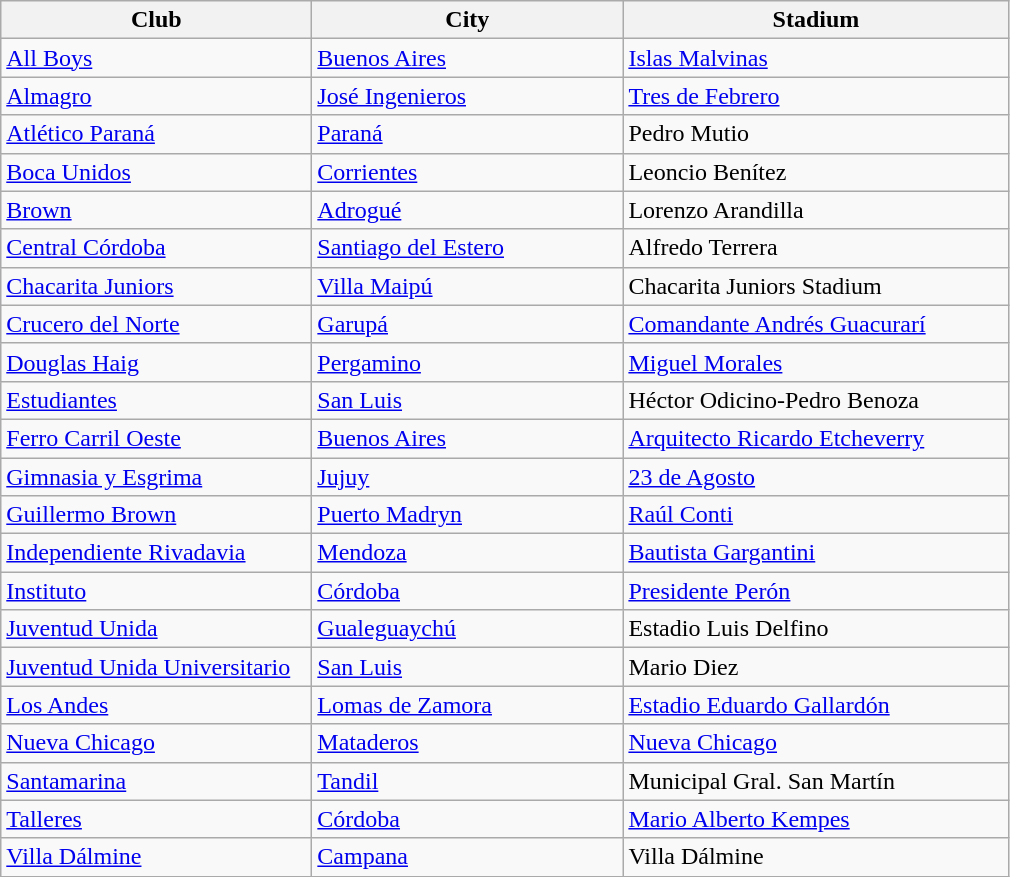<table class="wikitable sortable">
<tr>
<th width=200px>Club</th>
<th width=200px>City</th>
<th width=250px>Stadium</th>
</tr>
<tr>
<td><a href='#'>All Boys</a></td>
<td><a href='#'>Buenos Aires</a></td>
<td><a href='#'>Islas Malvinas</a></td>
</tr>
<tr>
<td><a href='#'>Almagro</a></td>
<td><a href='#'>José Ingenieros</a></td>
<td><a href='#'>Tres de Febrero</a></td>
</tr>
<tr>
<td><a href='#'>Atlético Paraná</a></td>
<td><a href='#'>Paraná</a></td>
<td>Pedro Mutio</td>
</tr>
<tr>
<td><a href='#'>Boca Unidos</a></td>
<td><a href='#'>Corrientes</a></td>
<td>Leoncio Benítez</td>
</tr>
<tr>
<td><a href='#'>Brown</a></td>
<td><a href='#'>Adrogué</a></td>
<td>Lorenzo Arandilla</td>
</tr>
<tr>
<td><a href='#'>Central Córdoba</a></td>
<td><a href='#'>Santiago del Estero</a></td>
<td>Alfredo Terrera</td>
</tr>
<tr>
<td><a href='#'>Chacarita Juniors</a></td>
<td><a href='#'>Villa Maipú</a></td>
<td>Chacarita Juniors Stadium</td>
</tr>
<tr>
<td><a href='#'>Crucero del Norte</a></td>
<td><a href='#'>Garupá</a></td>
<td><a href='#'>Comandante Andrés Guacurarí</a></td>
</tr>
<tr>
<td><a href='#'>Douglas Haig</a></td>
<td><a href='#'>Pergamino</a></td>
<td><a href='#'>Miguel Morales</a></td>
</tr>
<tr>
<td><a href='#'>Estudiantes</a></td>
<td><a href='#'>San Luis</a></td>
<td>Héctor Odicino-Pedro Benoza</td>
</tr>
<tr>
<td><a href='#'>Ferro Carril Oeste</a></td>
<td><a href='#'>Buenos Aires</a></td>
<td><a href='#'>Arquitecto Ricardo Etcheverry</a></td>
</tr>
<tr>
<td><a href='#'>Gimnasia y Esgrima</a></td>
<td><a href='#'>Jujuy</a></td>
<td><a href='#'>23 de Agosto</a></td>
</tr>
<tr>
<td><a href='#'>Guillermo Brown</a></td>
<td><a href='#'>Puerto Madryn</a></td>
<td><a href='#'>Raúl Conti</a></td>
</tr>
<tr>
<td><a href='#'>Independiente Rivadavia</a></td>
<td><a href='#'>Mendoza</a></td>
<td><a href='#'>Bautista Gargantini</a></td>
</tr>
<tr>
<td><a href='#'>Instituto</a></td>
<td><a href='#'>Córdoba</a></td>
<td><a href='#'>Presidente Perón</a></td>
</tr>
<tr>
<td><a href='#'>Juventud Unida</a></td>
<td><a href='#'>Gualeguaychú</a></td>
<td>Estadio Luis Delfino</td>
</tr>
<tr>
<td><a href='#'>Juventud Unida Universitario</a></td>
<td><a href='#'>San Luis</a></td>
<td>Mario Diez</td>
</tr>
<tr>
<td><a href='#'>Los Andes</a></td>
<td><a href='#'>Lomas de Zamora</a></td>
<td><a href='#'>Estadio Eduardo Gallardón</a></td>
</tr>
<tr>
<td><a href='#'>Nueva Chicago</a></td>
<td><a href='#'>Mataderos</a></td>
<td><a href='#'>Nueva Chicago</a></td>
</tr>
<tr>
<td><a href='#'>Santamarina</a></td>
<td><a href='#'>Tandil</a></td>
<td>Municipal Gral. San Martín</td>
</tr>
<tr>
<td><a href='#'>Talleres</a></td>
<td><a href='#'>Córdoba</a></td>
<td><a href='#'>Mario Alberto Kempes</a></td>
</tr>
<tr>
<td><a href='#'>Villa Dálmine</a></td>
<td><a href='#'>Campana</a></td>
<td>Villa Dálmine</td>
</tr>
</table>
